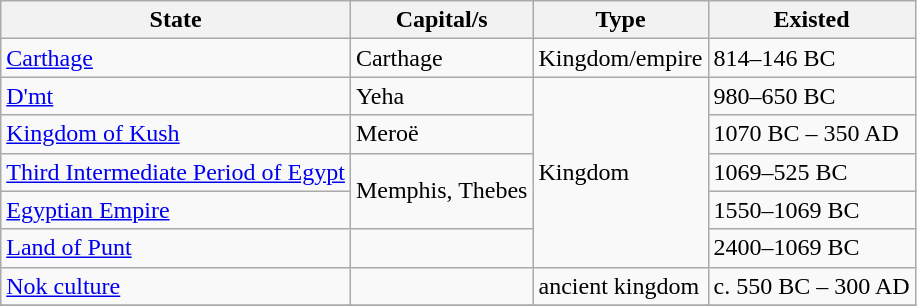<table class=wikitable border="1">
<tr>
<th>State</th>
<th>Capital/s</th>
<th>Type</th>
<th>Existed</th>
</tr>
<tr>
<td><a href='#'>Carthage</a></td>
<td>Carthage</td>
<td>Kingdom/empire</td>
<td>814–146 BC</td>
</tr>
<tr>
<td><a href='#'>D'mt</a></td>
<td>Yeha</td>
<td rowspan="5">Kingdom</td>
<td>980–650 BC</td>
</tr>
<tr>
<td><a href='#'>Kingdom of Kush</a></td>
<td>Meroë</td>
<td>1070 BC – 350 AD</td>
</tr>
<tr>
<td><a href='#'>Third Intermediate Period of Egypt</a></td>
<td rowspan="2">Memphis, Thebes</td>
<td>1069–525 BC</td>
</tr>
<tr>
<td><a href='#'>Egyptian Empire</a></td>
<td>1550–1069 BC</td>
</tr>
<tr>
<td><a href='#'>Land of Punt</a></td>
<td></td>
<td>2400–1069 BC</td>
</tr>
<tr>
<td><a href='#'>Nok culture</a></td>
<td></td>
<td>ancient kingdom</td>
<td>c. 550 BC – 300 AD</td>
</tr>
<tr>
</tr>
</table>
